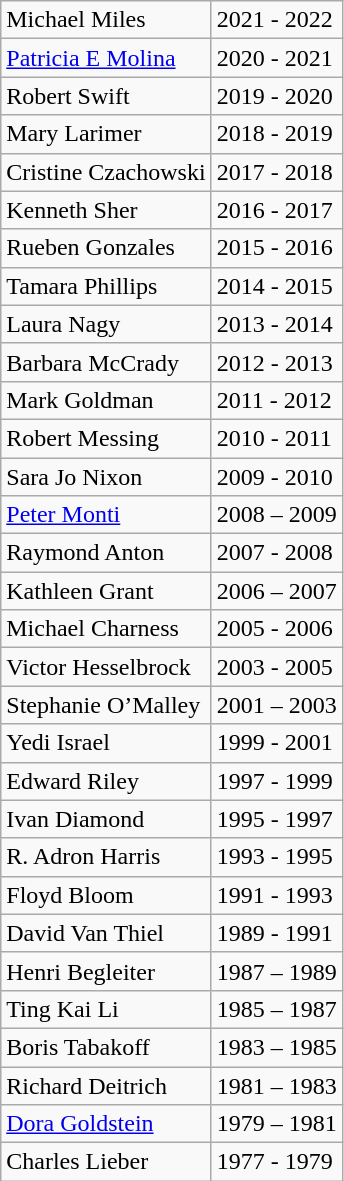<table class="wikitable">
<tr>
<td>Michael Miles</td>
<td>2021 - 2022</td>
</tr>
<tr>
<td><a href='#'>Patricia E Molina</a></td>
<td>2020 - 2021</td>
</tr>
<tr>
<td>Robert Swift</td>
<td>2019 - 2020</td>
</tr>
<tr>
<td>Mary Larimer</td>
<td>2018 - 2019</td>
</tr>
<tr>
<td>Cristine Czachowski</td>
<td>2017 - 2018</td>
</tr>
<tr>
<td>Kenneth Sher</td>
<td>2016 - 2017</td>
</tr>
<tr>
<td>Rueben Gonzales</td>
<td>2015 - 2016</td>
</tr>
<tr>
<td>Tamara Phillips</td>
<td>2014 - 2015</td>
</tr>
<tr>
<td>Laura Nagy</td>
<td>2013 - 2014</td>
</tr>
<tr>
<td>Barbara McCrady</td>
<td>2012 - 2013</td>
</tr>
<tr>
<td>Mark Goldman</td>
<td>2011 - 2012</td>
</tr>
<tr>
<td>Robert Messing</td>
<td>2010 - 2011</td>
</tr>
<tr>
<td>Sara Jo Nixon</td>
<td>2009 - 2010</td>
</tr>
<tr>
<td><a href='#'>Peter Monti</a></td>
<td>2008 – 2009</td>
</tr>
<tr>
<td>Raymond Anton</td>
<td>2007 - 2008</td>
</tr>
<tr>
<td>Kathleen Grant</td>
<td>2006 – 2007</td>
</tr>
<tr>
<td>Michael Charness</td>
<td>2005 - 2006</td>
</tr>
<tr>
<td>Victor Hesselbrock</td>
<td>2003 - 2005</td>
</tr>
<tr>
<td>Stephanie O’Malley</td>
<td>2001 – 2003</td>
</tr>
<tr>
<td>Yedi Israel</td>
<td>1999 - 2001</td>
</tr>
<tr>
<td>Edward Riley</td>
<td>1997 - 1999</td>
</tr>
<tr>
<td>Ivan Diamond</td>
<td>1995 - 1997</td>
</tr>
<tr>
<td>R. Adron Harris</td>
<td>1993 - 1995</td>
</tr>
<tr>
<td>Floyd Bloom</td>
<td>1991 - 1993</td>
</tr>
<tr>
<td>David Van Thiel</td>
<td>1989 - 1991</td>
</tr>
<tr>
<td>Henri Begleiter</td>
<td>1987 – 1989</td>
</tr>
<tr>
<td>Ting Kai Li</td>
<td>1985 – 1987</td>
</tr>
<tr>
<td>Boris Tabakoff</td>
<td>1983 – 1985</td>
</tr>
<tr>
<td>Richard Deitrich</td>
<td>1981 – 1983</td>
</tr>
<tr>
<td><a href='#'>Dora Goldstein</a></td>
<td>1979 – 1981</td>
</tr>
<tr>
<td>Charles Lieber</td>
<td>1977 - 1979</td>
</tr>
</table>
